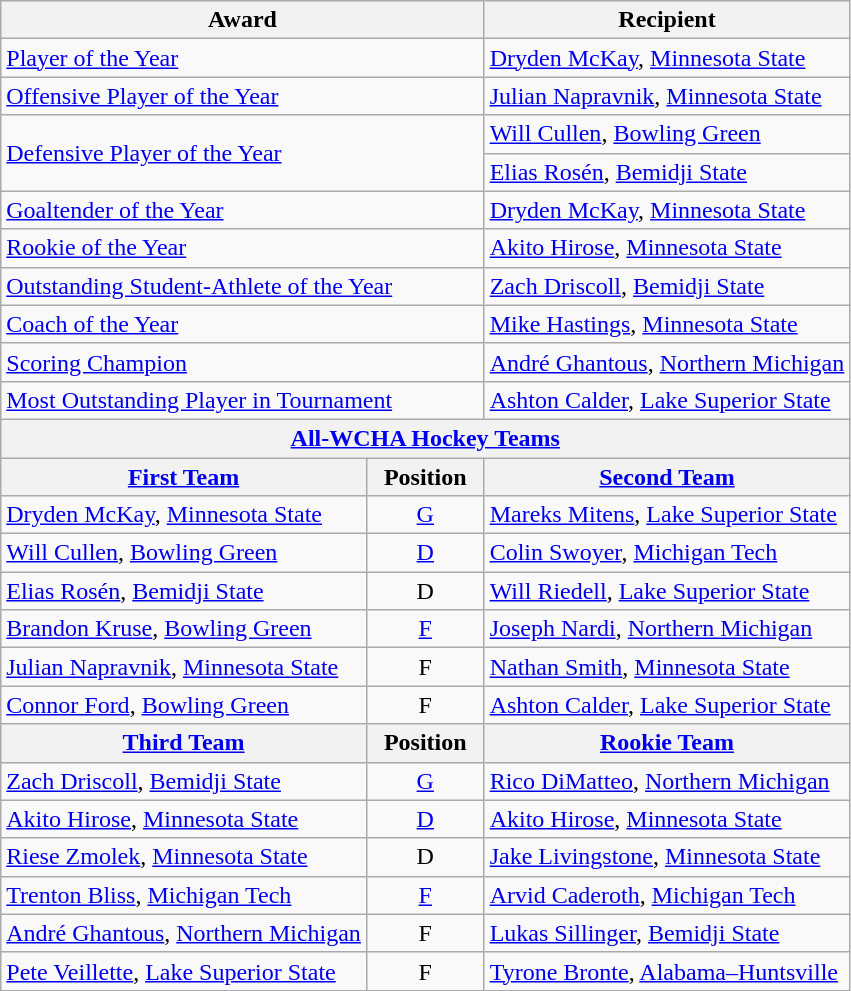<table class="wikitable">
<tr>
<th colspan=2>Award</th>
<th>Recipient</th>
</tr>
<tr>
<td colspan=2><a href='#'>Player of the Year</a></td>
<td><a href='#'>Dryden McKay</a>, <a href='#'>Minnesota State</a></td>
</tr>
<tr>
<td colspan=2><a href='#'>Offensive Player of the Year</a></td>
<td><a href='#'>Julian Napravnik</a>, <a href='#'>Minnesota State</a></td>
</tr>
<tr>
<td colspan=2, rowspan=2><a href='#'>Defensive Player of the Year</a></td>
<td><a href='#'>Will Cullen</a>, <a href='#'>Bowling Green</a></td>
</tr>
<tr>
<td><a href='#'>Elias Rosén</a>, <a href='#'>Bemidji State</a></td>
</tr>
<tr>
<td colspan=2><a href='#'>Goaltender of the Year</a></td>
<td><a href='#'>Dryden McKay</a>, <a href='#'>Minnesota State</a></td>
</tr>
<tr>
<td colspan=2><a href='#'>Rookie of the Year</a></td>
<td><a href='#'>Akito Hirose</a>, <a href='#'>Minnesota State</a></td>
</tr>
<tr>
<td colspan=2><a href='#'>Outstanding Student-Athlete of the Year</a></td>
<td><a href='#'>Zach Driscoll</a>, <a href='#'>Bemidji State</a></td>
</tr>
<tr>
<td colspan=2><a href='#'>Coach of the Year</a></td>
<td><a href='#'>Mike Hastings</a>, <a href='#'>Minnesota State</a></td>
</tr>
<tr>
<td colspan=2><a href='#'>Scoring Champion</a></td>
<td><a href='#'>André Ghantous</a>, <a href='#'>Northern Michigan</a></td>
</tr>
<tr>
<td colspan=2><a href='#'>Most Outstanding Player in Tournament</a></td>
<td><a href='#'>Ashton Calder</a>, <a href='#'>Lake Superior State</a></td>
</tr>
<tr>
<th colspan=3><a href='#'>All-WCHA Hockey Teams</a></th>
</tr>
<tr>
<th><a href='#'>First Team</a></th>
<th>  Position  </th>
<th><a href='#'>Second Team</a></th>
</tr>
<tr>
<td><a href='#'>Dryden McKay</a>, <a href='#'>Minnesota State</a></td>
<td align=center><a href='#'>G</a></td>
<td><a href='#'>Mareks Mitens</a>, <a href='#'>Lake Superior State</a></td>
</tr>
<tr>
<td><a href='#'>Will Cullen</a>, <a href='#'>Bowling Green</a></td>
<td align=center><a href='#'>D</a></td>
<td><a href='#'>Colin Swoyer</a>, <a href='#'>Michigan Tech</a></td>
</tr>
<tr>
<td><a href='#'>Elias Rosén</a>, <a href='#'>Bemidji State</a></td>
<td align=center>D</td>
<td><a href='#'>Will Riedell</a>, <a href='#'>Lake Superior State</a></td>
</tr>
<tr>
<td><a href='#'>Brandon Kruse</a>, <a href='#'>Bowling Green</a></td>
<td align=center><a href='#'>F</a></td>
<td><a href='#'>Joseph Nardi</a>, <a href='#'>Northern Michigan</a></td>
</tr>
<tr>
<td><a href='#'>Julian Napravnik</a>, <a href='#'>Minnesota State</a></td>
<td align=center>F</td>
<td><a href='#'>Nathan Smith</a>, <a href='#'>Minnesota State</a></td>
</tr>
<tr>
<td><a href='#'>Connor Ford</a>, <a href='#'>Bowling Green</a></td>
<td align=center>F</td>
<td><a href='#'>Ashton Calder</a>, <a href='#'>Lake Superior State</a></td>
</tr>
<tr>
<th><a href='#'>Third Team</a></th>
<th>  Position  </th>
<th><a href='#'>Rookie Team</a></th>
</tr>
<tr>
<td><a href='#'>Zach Driscoll</a>, <a href='#'>Bemidji State</a></td>
<td align=center><a href='#'>G</a></td>
<td><a href='#'>Rico DiMatteo</a>, <a href='#'>Northern Michigan</a></td>
</tr>
<tr>
<td><a href='#'>Akito Hirose</a>, <a href='#'>Minnesota State</a></td>
<td align=center><a href='#'>D</a></td>
<td><a href='#'>Akito Hirose</a>, <a href='#'>Minnesota State</a></td>
</tr>
<tr>
<td><a href='#'>Riese Zmolek</a>, <a href='#'>Minnesota State</a></td>
<td align=center>D</td>
<td><a href='#'>Jake Livingstone</a>, <a href='#'>Minnesota State</a></td>
</tr>
<tr>
<td><a href='#'>Trenton Bliss</a>, <a href='#'>Michigan Tech</a></td>
<td align=center><a href='#'>F</a></td>
<td><a href='#'>Arvid Caderoth</a>, <a href='#'>Michigan Tech</a></td>
</tr>
<tr>
<td><a href='#'>André Ghantous</a>, <a href='#'>Northern Michigan</a></td>
<td align=center>F</td>
<td><a href='#'>Lukas Sillinger</a>, <a href='#'>Bemidji State</a></td>
</tr>
<tr>
<td><a href='#'>Pete Veillette</a>, <a href='#'>Lake Superior State</a></td>
<td align=center>F</td>
<td><a href='#'>Tyrone Bronte</a>, <a href='#'>Alabama–Huntsville</a></td>
</tr>
</table>
